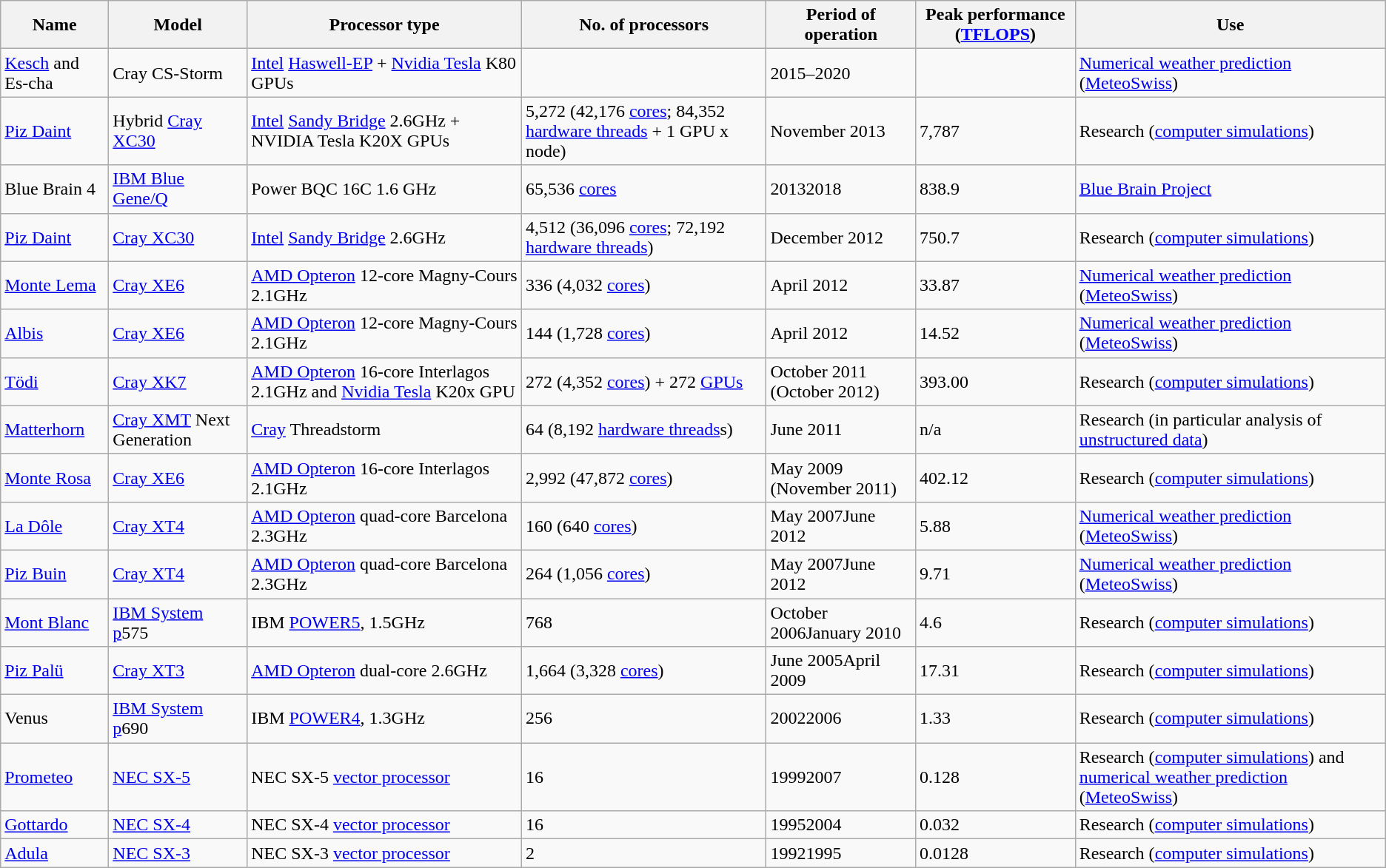<table class="wikitable">
<tr>
<th>Name</th>
<th>Model</th>
<th>Processor type</th>
<th>No. of processors</th>
<th>Period of operation</th>
<th>Peak performance (<a href='#'>TFLOPS</a>)</th>
<th>Use</th>
</tr>
<tr>
<td><a href='#'>Kesch</a> and Es-cha</td>
<td>Cray CS-Storm</td>
<td><a href='#'>Intel</a> <a href='#'>Haswell-EP</a> + <a href='#'>Nvidia Tesla</a> K80 GPUs</td>
<td></td>
<td>2015–2020</td>
<td></td>
<td><a href='#'>Numerical weather prediction</a> (<a href='#'>MeteoSwiss</a>)</td>
</tr>
<tr>
<td><a href='#'>Piz Daint</a></td>
<td>Hybrid <a href='#'>Cray XC30</a></td>
<td><a href='#'>Intel</a> <a href='#'>Sandy Bridge</a> 2.6GHz + NVIDIA Tesla K20X GPUs</td>
<td>5,272 (42,176 <a href='#'>cores</a>; 84,352 <a href='#'>hardware threads</a> + 1 GPU x node)</td>
<td>November 2013</td>
<td>7,787</td>
<td>Research (<a href='#'>computer simulations</a>)</td>
</tr>
<tr>
<td>Blue Brain 4</td>
<td><a href='#'>IBM Blue Gene/Q</a></td>
<td>Power BQC 16C 1.6 GHz</td>
<td>65,536 <a href='#'>cores</a></td>
<td>20132018</td>
<td>838.9</td>
<td><a href='#'>Blue Brain Project</a></td>
</tr>
<tr>
<td><a href='#'>Piz Daint</a></td>
<td><a href='#'>Cray XC30</a></td>
<td><a href='#'>Intel</a> <a href='#'>Sandy Bridge</a> 2.6GHz</td>
<td>4,512 (36,096 <a href='#'>cores</a>; 72,192 <a href='#'>hardware threads</a>)</td>
<td>December 2012</td>
<td>750.7</td>
<td>Research (<a href='#'>computer simulations</a>)</td>
</tr>
<tr>
<td><a href='#'>Monte Lema</a></td>
<td><a href='#'>Cray XE6</a></td>
<td><a href='#'>AMD Opteron</a> 12-core Magny-Cours 2.1GHz</td>
<td>336 (4,032 <a href='#'>cores</a>)</td>
<td>April 2012</td>
<td>33.87</td>
<td><a href='#'>Numerical weather prediction</a> (<a href='#'>MeteoSwiss</a>)</td>
</tr>
<tr>
<td><a href='#'>Albis</a></td>
<td><a href='#'>Cray XE6</a></td>
<td><a href='#'>AMD Opteron</a> 12-core Magny-Cours 2.1GHz</td>
<td>144 (1,728 <a href='#'>cores</a>)</td>
<td>April 2012</td>
<td>14.52</td>
<td><a href='#'>Numerical weather prediction</a> (<a href='#'>MeteoSwiss</a>)</td>
</tr>
<tr>
<td><a href='#'>Tödi</a></td>
<td><a href='#'>Cray XK7</a></td>
<td><a href='#'>AMD Opteron</a> 16-core Interlagos 2.1GHz and <a href='#'>Nvidia Tesla</a> K20x GPU</td>
<td>272 (4,352 <a href='#'>cores</a>) + 272 <a href='#'>GPUs</a></td>
<td>October 2011 (October 2012)</td>
<td>393.00</td>
<td>Research (<a href='#'>computer simulations</a>)</td>
</tr>
<tr>
<td><a href='#'>Matterhorn</a></td>
<td><a href='#'>Cray XMT</a> Next Generation</td>
<td><a href='#'>Cray</a> Threadstorm</td>
<td>64 (8,192 <a href='#'>hardware threads</a>s)</td>
<td>June 2011</td>
<td>n/a</td>
<td>Research (in particular analysis of <a href='#'>unstructured data</a>)</td>
</tr>
<tr>
<td><a href='#'>Monte Rosa</a></td>
<td><a href='#'>Cray XE6</a></td>
<td><a href='#'>AMD Opteron</a> 16-core Interlagos 2.1GHz</td>
<td>2,992 (47,872 <a href='#'>cores</a>)</td>
<td>May 2009 (November 2011)</td>
<td>402.12</td>
<td>Research (<a href='#'>computer simulations</a>)</td>
</tr>
<tr>
<td><a href='#'>La Dôle</a></td>
<td><a href='#'>Cray XT4</a></td>
<td><a href='#'>AMD Opteron</a> quad-core Barcelona 2.3GHz</td>
<td>160 (640 <a href='#'>cores</a>)</td>
<td>May 2007June 2012</td>
<td>5.88</td>
<td><a href='#'>Numerical weather prediction</a> (<a href='#'>MeteoSwiss</a>)</td>
</tr>
<tr>
<td><a href='#'>Piz Buin</a></td>
<td><a href='#'>Cray XT4</a></td>
<td><a href='#'>AMD Opteron</a> quad-core Barcelona 2.3GHz</td>
<td>264 (1,056 <a href='#'>cores</a>)</td>
<td>May 2007June 2012</td>
<td>9.71</td>
<td><a href='#'>Numerical weather prediction</a> (<a href='#'>MeteoSwiss</a>)</td>
</tr>
<tr>
<td><a href='#'>Mont Blanc</a></td>
<td><a href='#'>IBM System p</a>575</td>
<td>IBM <a href='#'>POWER5</a>, 1.5GHz</td>
<td>768</td>
<td>October 2006January 2010</td>
<td>4.6</td>
<td>Research (<a href='#'>computer simulations</a>)</td>
</tr>
<tr>
<td><a href='#'>Piz Palü</a></td>
<td><a href='#'>Cray XT3</a></td>
<td><a href='#'>AMD Opteron</a> dual-core 2.6GHz</td>
<td>1,664 (3,328 <a href='#'>cores</a>)</td>
<td>June 2005April 2009</td>
<td>17.31</td>
<td>Research (<a href='#'>computer simulations</a>)</td>
</tr>
<tr>
<td>Venus</td>
<td><a href='#'>IBM System p</a>690</td>
<td>IBM <a href='#'>POWER4</a>, 1.3GHz</td>
<td>256</td>
<td>20022006</td>
<td>1.33</td>
<td>Research (<a href='#'>computer simulations</a>)</td>
</tr>
<tr>
<td><a href='#'>Prometeo</a></td>
<td><a href='#'>NEC SX-5</a></td>
<td>NEC SX-5 <a href='#'>vector processor</a></td>
<td>16</td>
<td>19992007</td>
<td>0.128</td>
<td>Research (<a href='#'>computer simulations</a>) and <a href='#'>numerical weather prediction</a> (<a href='#'>MeteoSwiss</a>)</td>
</tr>
<tr>
<td><a href='#'>Gottardo</a></td>
<td><a href='#'>NEC SX-4</a></td>
<td>NEC SX-4 <a href='#'>vector processor</a></td>
<td>16</td>
<td>19952004</td>
<td>0.032</td>
<td>Research (<a href='#'>computer simulations</a>)</td>
</tr>
<tr>
<td><a href='#'>Adula</a></td>
<td><a href='#'>NEC SX-3</a></td>
<td>NEC SX-3 <a href='#'>vector processor</a></td>
<td>2</td>
<td>19921995</td>
<td>0.0128</td>
<td>Research (<a href='#'>computer simulations</a>)</td>
</tr>
</table>
